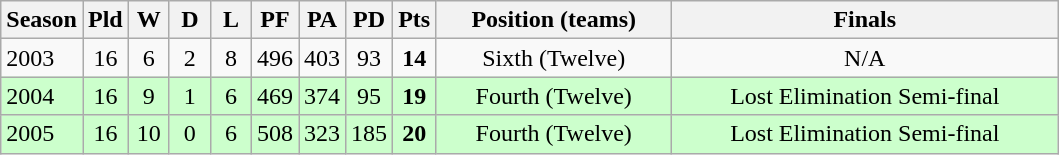<table class="wikitable" style="text-align:center;">
<tr>
<th width=30>Season</th>
<th width=20 abbr="Played">Pld</th>
<th width=20 abbr="Won">W</th>
<th width=20 abbr="Drawn">D</th>
<th width=20 abbr="Lost">L</th>
<th width=20 abbr="Points for">PF</th>
<th width=20 abbr="Points against">PA</th>
<th width=20 abbr="Points difference">PD</th>
<th width=20 abbr="Points">Pts</th>
<th width=150>Position (teams)</th>
<th width=250>Finals</th>
</tr>
<tr>
<td style="text-align:left;">2003</td>
<td>16</td>
<td>6</td>
<td>2</td>
<td>8</td>
<td>496</td>
<td>403</td>
<td>93</td>
<td><strong>14</strong></td>
<td>Sixth (Twelve)</td>
<td>N/A</td>
</tr>
<tr style="background: #ccffcc;">
<td style="text-align:left;">2004</td>
<td>16</td>
<td>9</td>
<td>1</td>
<td>6</td>
<td>469</td>
<td>374</td>
<td>95</td>
<td><strong>19</strong></td>
<td>Fourth (Twelve)</td>
<td>Lost Elimination Semi-final</td>
</tr>
<tr style="background: #ccffcc;">
<td style="text-align:left;">2005</td>
<td>16</td>
<td>10</td>
<td>0</td>
<td>6</td>
<td>508</td>
<td>323</td>
<td>185</td>
<td><strong>20</strong></td>
<td>Fourth (Twelve)</td>
<td>Lost Elimination Semi-final</td>
</tr>
</table>
